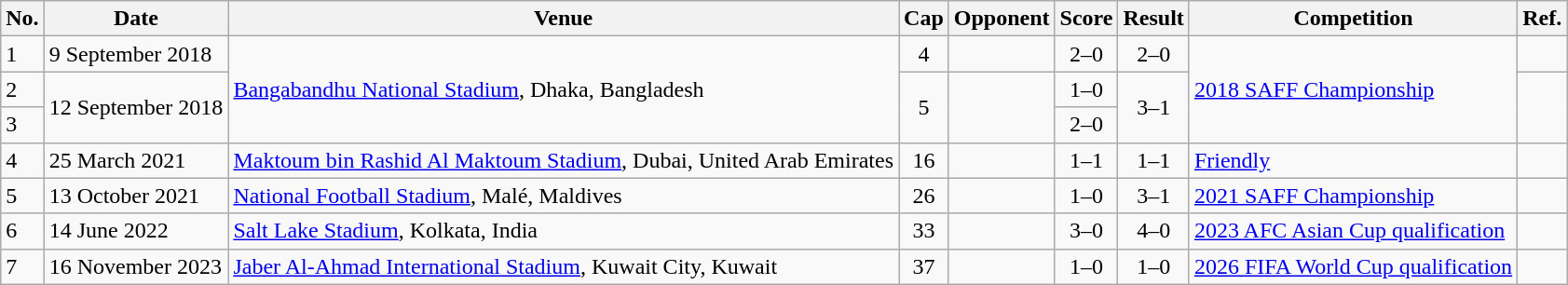<table class="wikitable" style="font-size:">
<tr>
<th>No.</th>
<th>Date</th>
<th>Venue</th>
<th>Cap</th>
<th>Opponent</th>
<th>Score</th>
<th>Result</th>
<th>Competition</th>
<th>Ref.</th>
</tr>
<tr>
<td>1</td>
<td>9 September 2018</td>
<td rowspan="3"><a href='#'>Bangabandhu National Stadium</a>, Dhaka, Bangladesh</td>
<td align=center>4</td>
<td></td>
<td align=center>2–0</td>
<td align=center>2–0</td>
<td rowspan="3"><a href='#'>2018 SAFF Championship</a></td>
<td></td>
</tr>
<tr>
<td>2</td>
<td rowspan="2">12 September 2018</td>
<td rowspan="2" align=center>5</td>
<td rowspan="2"></td>
<td align=center>1–0</td>
<td rowspan="2" align=center>3–1</td>
<td rowspan="2"></td>
</tr>
<tr>
<td>3</td>
<td align=center>2–0</td>
</tr>
<tr>
<td>4</td>
<td>25 March 2021</td>
<td><a href='#'>Maktoum bin Rashid Al Maktoum Stadium</a>, Dubai, United Arab Emirates</td>
<td align=center>16</td>
<td></td>
<td align=center>1–1</td>
<td align=center>1–1</td>
<td><a href='#'>Friendly</a></td>
<td></td>
</tr>
<tr>
<td>5</td>
<td>13 October 2021</td>
<td><a href='#'>National Football Stadium</a>, Malé, Maldives</td>
<td align=center>26</td>
<td></td>
<td align=center>1–0</td>
<td align=center>3–1</td>
<td><a href='#'>2021 SAFF Championship</a></td>
<td></td>
</tr>
<tr>
<td>6</td>
<td>14 June 2022</td>
<td><a href='#'>Salt Lake Stadium</a>, Kolkata, India</td>
<td align=center>33</td>
<td></td>
<td align=center>3–0</td>
<td align=center>4–0</td>
<td><a href='#'>2023 AFC Asian Cup qualification</a></td>
<td></td>
</tr>
<tr>
<td>7</td>
<td>16 November 2023</td>
<td><a href='#'>Jaber Al-Ahmad International Stadium</a>, Kuwait City, Kuwait</td>
<td align=center>37</td>
<td></td>
<td align=center>1–0</td>
<td align=center>1–0</td>
<td><a href='#'>2026 FIFA World Cup qualification</a></td>
<td></td>
</tr>
</table>
